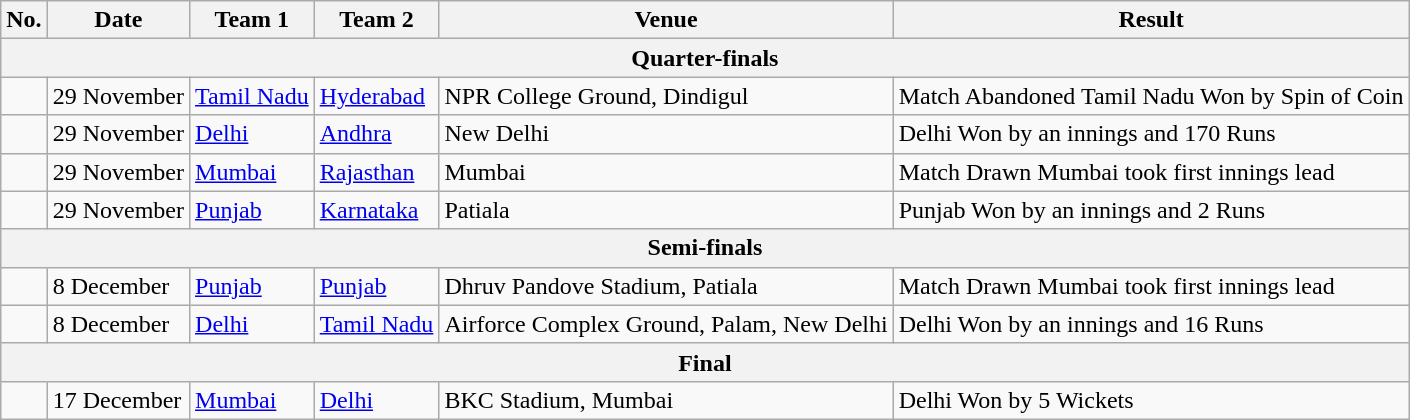<table class="wikitable">
<tr>
<th>No.</th>
<th>Date</th>
<th>Team 1</th>
<th>Team 2</th>
<th>Venue</th>
<th>Result</th>
</tr>
<tr>
<th colspan="9">Quarter-finals</th>
</tr>
<tr>
<td> </td>
<td>29 November</td>
<td><a href='#'>Tamil Nadu</a></td>
<td><a href='#'>Hyderabad</a></td>
<td>NPR College Ground, Dindigul</td>
<td>Match Abandoned Tamil Nadu Won by Spin of Coin</td>
</tr>
<tr>
<td> </td>
<td>29 November</td>
<td><a href='#'>Delhi</a></td>
<td><a href='#'>Andhra</a></td>
<td>New Delhi</td>
<td>Delhi Won by an innings and 170 Runs</td>
</tr>
<tr>
<td> </td>
<td>29 November</td>
<td><a href='#'>Mumbai</a></td>
<td><a href='#'>Rajasthan</a></td>
<td>Mumbai</td>
<td>Match Drawn Mumbai took first innings lead</td>
</tr>
<tr>
<td> </td>
<td>29 November</td>
<td><a href='#'>Punjab</a></td>
<td><a href='#'>Karnataka</a></td>
<td>Patiala</td>
<td>Punjab Won by an innings and 2 Runs</td>
</tr>
<tr>
<th colspan="9">Semi-finals</th>
</tr>
<tr>
<td> </td>
<td>8 December</td>
<td><a href='#'>Punjab</a></td>
<td><a href='#'>Punjab</a></td>
<td>Dhruv Pandove Stadium, Patiala</td>
<td>Match Drawn Mumbai took first innings lead</td>
</tr>
<tr>
<td> </td>
<td>8 December</td>
<td><a href='#'>Delhi</a></td>
<td><a href='#'>Tamil Nadu</a></td>
<td>Airforce Complex Ground, Palam, New Delhi</td>
<td>Delhi Won by an innings and 16 Runs</td>
</tr>
<tr>
<th colspan="9">Final</th>
</tr>
<tr>
<td> </td>
<td>17 December</td>
<td><a href='#'>Mumbai</a></td>
<td><a href='#'>Delhi</a></td>
<td>BKC Stadium, Mumbai</td>
<td>Delhi Won by 5 Wickets</td>
</tr>
</table>
